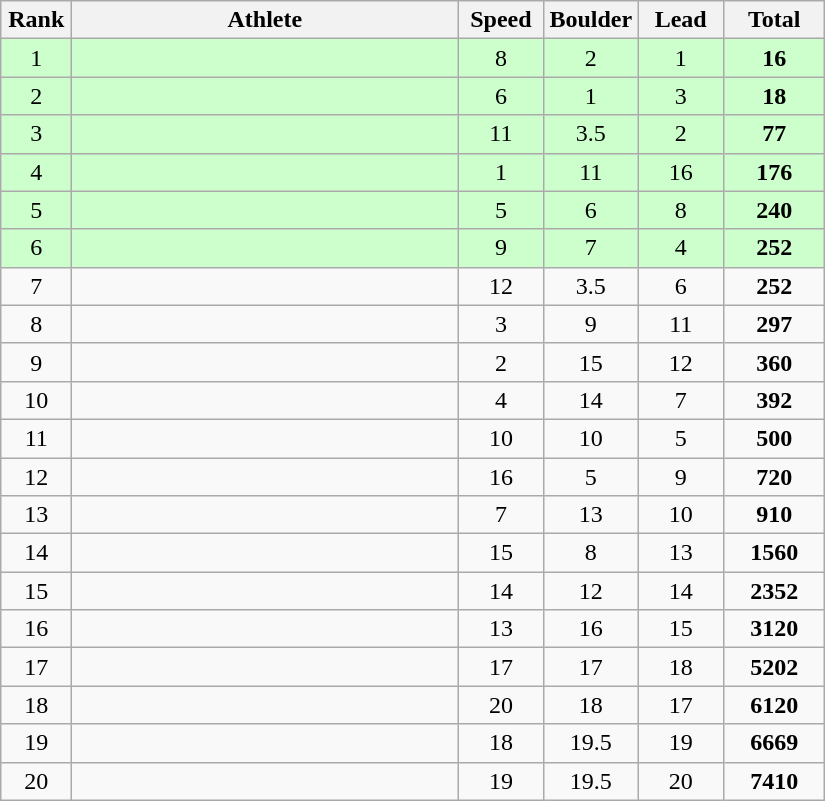<table class="wikitable" style="text-align:center">
<tr>
<th width=40>Rank</th>
<th width=250>Athlete</th>
<th width=50>Speed</th>
<th width=50>Boulder</th>
<th width=50>Lead</th>
<th width=60>Total</th>
</tr>
<tr bgcolor="ccffcc">
<td>1</td>
<td align=left></td>
<td>8</td>
<td>2</td>
<td>1</td>
<td><strong>16</strong></td>
</tr>
<tr bgcolor="ccffcc">
<td>2</td>
<td align=left></td>
<td>6</td>
<td>1</td>
<td>3</td>
<td><strong>18</strong></td>
</tr>
<tr bgcolor="ccffcc">
<td>3</td>
<td align=left></td>
<td>11</td>
<td>3.5</td>
<td>2</td>
<td><strong>77</strong></td>
</tr>
<tr bgcolor="ccffcc">
<td>4</td>
<td align=left></td>
<td>1</td>
<td>11</td>
<td>16</td>
<td><strong>176</strong></td>
</tr>
<tr bgcolor="ccffcc">
<td>5</td>
<td align=left></td>
<td>5</td>
<td>6</td>
<td>8</td>
<td><strong>240</strong></td>
</tr>
<tr bgcolor="ccffcc">
<td>6</td>
<td align=left></td>
<td>9</td>
<td>7</td>
<td>4</td>
<td><strong>252</strong></td>
</tr>
<tr>
<td>7</td>
<td align=left></td>
<td>12</td>
<td>3.5</td>
<td>6</td>
<td><strong>252</strong></td>
</tr>
<tr>
<td>8</td>
<td align=left></td>
<td>3</td>
<td>9</td>
<td>11</td>
<td><strong>297</strong></td>
</tr>
<tr>
<td>9</td>
<td align=left></td>
<td>2</td>
<td>15</td>
<td>12</td>
<td><strong>360</strong></td>
</tr>
<tr>
<td>10</td>
<td align=left></td>
<td>4</td>
<td>14</td>
<td>7</td>
<td><strong>392</strong></td>
</tr>
<tr>
<td>11</td>
<td align=left></td>
<td>10</td>
<td>10</td>
<td>5</td>
<td><strong>500</strong></td>
</tr>
<tr>
<td>12</td>
<td align=left></td>
<td>16</td>
<td>5</td>
<td>9</td>
<td><strong>720</strong></td>
</tr>
<tr>
<td>13</td>
<td align=left></td>
<td>7</td>
<td>13</td>
<td>10</td>
<td><strong>910</strong></td>
</tr>
<tr>
<td>14</td>
<td align=left></td>
<td>15</td>
<td>8</td>
<td>13</td>
<td><strong>1560</strong></td>
</tr>
<tr>
<td>15</td>
<td align=left></td>
<td>14</td>
<td>12</td>
<td>14</td>
<td><strong>2352</strong></td>
</tr>
<tr>
<td>16</td>
<td align=left></td>
<td>13</td>
<td>16</td>
<td>15</td>
<td><strong>3120</strong></td>
</tr>
<tr>
<td>17</td>
<td align=left></td>
<td>17</td>
<td>17</td>
<td>18</td>
<td><strong>5202</strong></td>
</tr>
<tr>
<td>18</td>
<td align=left></td>
<td>20</td>
<td>18</td>
<td>17</td>
<td><strong>6120</strong></td>
</tr>
<tr>
<td>19</td>
<td align=left></td>
<td>18</td>
<td>19.5</td>
<td>19</td>
<td><strong>6669</strong></td>
</tr>
<tr>
<td>20</td>
<td align=left></td>
<td>19</td>
<td>19.5</td>
<td>20</td>
<td><strong>7410</strong></td>
</tr>
</table>
